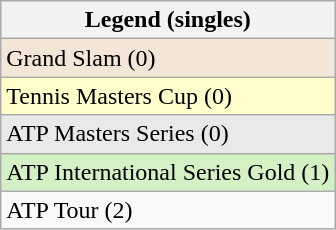<table class="wikitable sortable mw-collapsible mw-collapsed">
<tr>
<th>Legend (singles)</th>
</tr>
<tr style="background:#f3e6d7;">
<td>Grand Slam (0)</td>
</tr>
<tr style="background:#ffffcc;">
<td>Tennis Masters Cup (0)</td>
</tr>
<tr style="background:#e9e9e9;">
<td>ATP Masters Series (0)</td>
</tr>
<tr style="background:#d4f1c5;">
<td>ATP International Series Gold (1)</td>
</tr>
<tr>
<td>ATP Tour (2)</td>
</tr>
</table>
